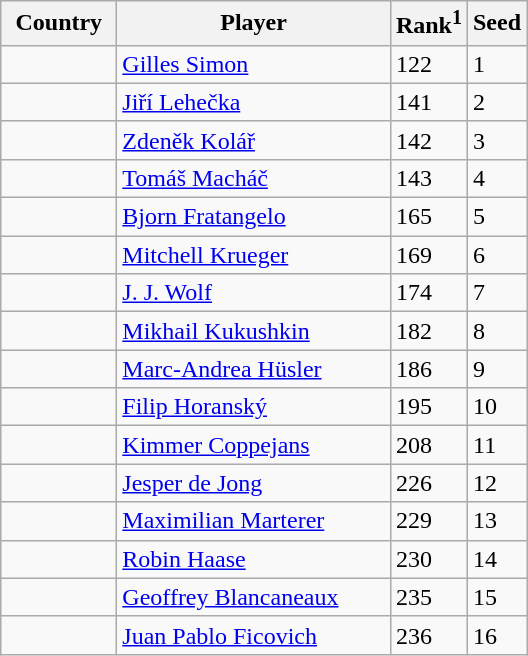<table class="sortable wikitable">
<tr>
<th width="70">Country</th>
<th width="175">Player</th>
<th>Rank<sup>1</sup></th>
<th>Seed</th>
</tr>
<tr>
<td></td>
<td><a href='#'>Gilles Simon</a></td>
<td>122</td>
<td>1</td>
</tr>
<tr>
<td></td>
<td><a href='#'>Jiří Lehečka</a></td>
<td>141</td>
<td>2</td>
</tr>
<tr>
<td></td>
<td><a href='#'>Zdeněk Kolář</a></td>
<td>142</td>
<td>3</td>
</tr>
<tr>
<td></td>
<td><a href='#'>Tomáš Macháč</a></td>
<td>143</td>
<td>4</td>
</tr>
<tr>
<td></td>
<td><a href='#'>Bjorn Fratangelo</a></td>
<td>165</td>
<td>5</td>
</tr>
<tr>
<td></td>
<td><a href='#'>Mitchell Krueger</a></td>
<td>169</td>
<td>6</td>
</tr>
<tr>
<td></td>
<td><a href='#'>J. J. Wolf</a></td>
<td>174</td>
<td>7</td>
</tr>
<tr>
<td></td>
<td><a href='#'>Mikhail Kukushkin</a></td>
<td>182</td>
<td>8</td>
</tr>
<tr>
<td></td>
<td><a href='#'>Marc-Andrea Hüsler</a></td>
<td>186</td>
<td>9</td>
</tr>
<tr>
<td></td>
<td><a href='#'>Filip Horanský</a></td>
<td>195</td>
<td>10</td>
</tr>
<tr>
<td></td>
<td><a href='#'>Kimmer Coppejans</a></td>
<td>208</td>
<td>11</td>
</tr>
<tr>
<td></td>
<td><a href='#'>Jesper de Jong</a></td>
<td>226</td>
<td>12</td>
</tr>
<tr>
<td></td>
<td><a href='#'>Maximilian Marterer</a></td>
<td>229</td>
<td>13</td>
</tr>
<tr>
<td></td>
<td><a href='#'>Robin Haase</a></td>
<td>230</td>
<td>14</td>
</tr>
<tr>
<td></td>
<td><a href='#'>Geoffrey Blancaneaux</a></td>
<td>235</td>
<td>15</td>
</tr>
<tr>
<td></td>
<td><a href='#'>Juan Pablo Ficovich</a></td>
<td>236</td>
<td>16</td>
</tr>
</table>
